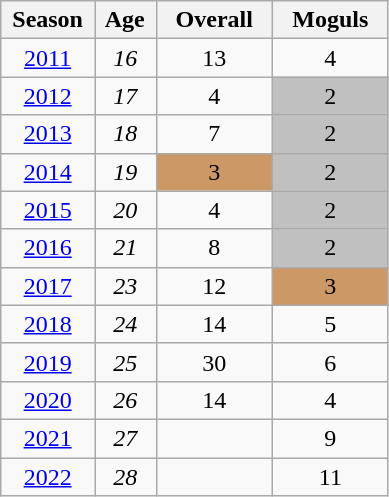<table class=wikitable style="text-align:center">
<tr>
<th> Season </th>
<th> Age </th>
<th style="width:70px;">Overall</th>
<th style="width:70px;">Moguls</th>
</tr>
<tr>
<td><a href='#'>2011</a></td>
<td><em>16</em></td>
<td>13</td>
<td>4</td>
</tr>
<tr>
<td><a href='#'>2012</a></td>
<td><em>17</em></td>
<td>4</td>
<td bgcolor="silver">2</td>
</tr>
<tr>
<td><a href='#'>2013</a></td>
<td><em>18</em></td>
<td>7</td>
<td bgcolor="silver">2</td>
</tr>
<tr>
<td><a href='#'>2014</a></td>
<td><em>19</em></td>
<td bgcolor="cc9966">3</td>
<td bgcolor="silver">2</td>
</tr>
<tr>
<td><a href='#'>2015</a></td>
<td><em>20</em></td>
<td>4</td>
<td bgcolor="silver">2</td>
</tr>
<tr>
<td><a href='#'>2016</a></td>
<td><em>21</em></td>
<td>8</td>
<td bgcolor="silver">2</td>
</tr>
<tr>
<td><a href='#'>2017</a></td>
<td><em>23</em></td>
<td>12</td>
<td bgcolor="cc9966">3</td>
</tr>
<tr>
<td><a href='#'>2018</a></td>
<td><em>24</em></td>
<td>14</td>
<td>5</td>
</tr>
<tr>
<td><a href='#'>2019</a></td>
<td><em>25</em></td>
<td>30</td>
<td>6</td>
</tr>
<tr>
<td><a href='#'>2020</a></td>
<td><em>26</em></td>
<td>14</td>
<td>4</td>
</tr>
<tr>
<td><a href='#'>2021</a></td>
<td><em>27</em></td>
<td></td>
<td>9</td>
</tr>
<tr>
<td><a href='#'>2022</a></td>
<td><em>28</em></td>
<td></td>
<td>11</td>
</tr>
</table>
